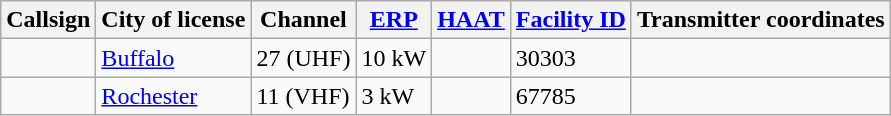<table class="wikitable">
<tr>
<th>Callsign</th>
<th>City of license</th>
<th>Channel</th>
<th><a href='#'>ERP</a></th>
<th><a href='#'>HAAT</a></th>
<th><a href='#'>Facility ID</a></th>
<th>Transmitter coordinates</th>
</tr>
<tr>
<td><strong></strong></td>
<td><a href='#'>Buffalo</a></td>
<td>27 (UHF)</td>
<td>10 kW</td>
<td></td>
<td>30303</td>
<td></td>
</tr>
<tr>
<td><strong></strong></td>
<td><a href='#'>Rochester</a></td>
<td>11 (VHF)</td>
<td>3 kW</td>
<td></td>
<td>67785</td>
<td></td>
</tr>
</table>
